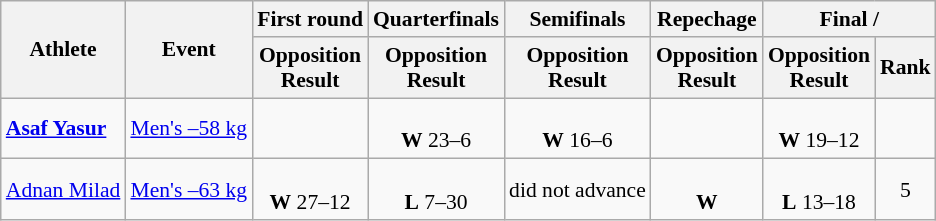<table class="wikitable" style="font-size:90%;">
<tr>
<th rowspan="2">Athlete</th>
<th rowspan="2">Event</th>
<th>First round</th>
<th>Quarterfinals</th>
<th>Semifinals</th>
<th>Repechage</th>
<th colspan="2">Final / </th>
</tr>
<tr>
<th>Opposition<br>Result</th>
<th>Opposition<br>Result</th>
<th>Opposition<br>Result</th>
<th>Opposition<br>Result</th>
<th>Opposition<br>Result</th>
<th>Rank</th>
</tr>
<tr align=center>
<td align=left><strong><a href='#'>Asaf Yasur</a></strong></td>
<td align=left><a href='#'>Men's –58 kg</a></td>
<td></td>
<td><br><strong>W</strong> 23–6</td>
<td><br><strong>W</strong> 16–6</td>
<td></td>
<td><br><strong>W</strong> 19–12</td>
<td></td>
</tr>
<tr align=center>
<td align=left><a href='#'>Adnan Milad</a></td>
<td align=left><a href='#'>Men's –63 kg</a></td>
<td><br><strong>W</strong> 27–12</td>
<td><br><strong>L</strong> 7–30</td>
<td>did not advance</td>
<td><br><strong>W</strong> </td>
<td><br><strong>L</strong> 13–18</td>
<td>5</td>
</tr>
</table>
